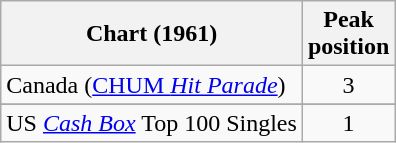<table class="wikitable sortable">
<tr>
<th>Chart (1961)</th>
<th>Peak<br>position</th>
</tr>
<tr>
<td>Canada (<a href='#'>CHUM <em>Hit Parade</em></a>)</td>
<td style="text-align:center;">3</td>
</tr>
<tr>
</tr>
<tr>
</tr>
<tr>
<td>US <a href='#'><em>Cash Box</em></a> Top 100 Singles</td>
<td align="center">1</td>
</tr>
</table>
